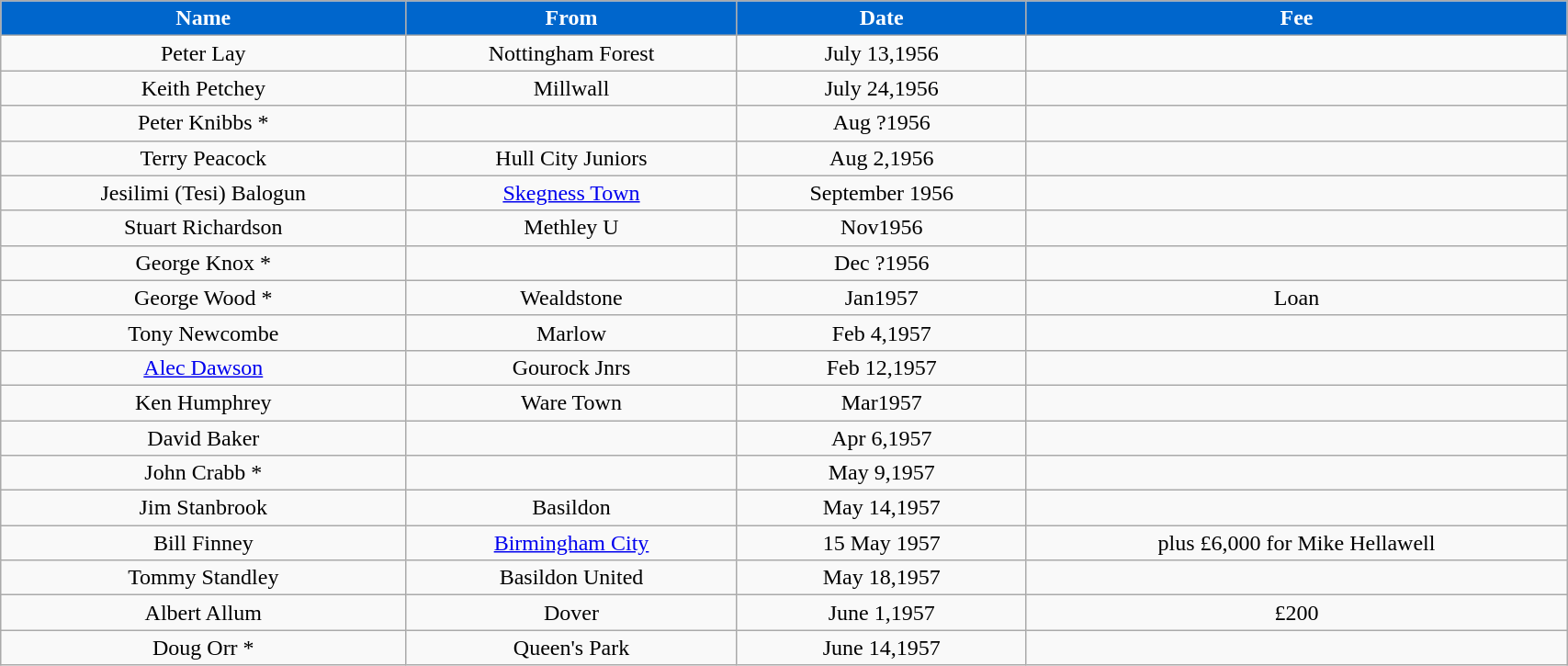<table class="wikitable" style="text-align:center;width:90%">
<tr>
<th style="background:#0066CC;color:#FFFFFF">Name</th>
<th style="background:#0066CC;color:#FFFFFF">From</th>
<th style="background:#0066CC;color:#FFFFFF">Date</th>
<th style="background:#0066CC;color:#FFFFFF">Fee</th>
</tr>
<tr>
<td>Peter Lay</td>
<td>Nottingham Forest</td>
<td>July 13,1956</td>
<td></td>
</tr>
<tr>
<td>Keith Petchey</td>
<td>Millwall</td>
<td>July 24,1956</td>
<td></td>
</tr>
<tr>
<td>Peter Knibbs *</td>
<td></td>
<td>Aug ?1956</td>
<td></td>
</tr>
<tr>
<td>Terry Peacock</td>
<td>Hull City Juniors</td>
<td>Aug 2,1956</td>
<td></td>
</tr>
<tr>
<td>Jesilimi (Tesi) Balogun</td>
<td><a href='#'>Skegness Town</a></td>
<td>September 1956</td>
<td></td>
</tr>
<tr>
<td>Stuart Richardson</td>
<td>Methley U</td>
<td>Nov1956</td>
<td></td>
</tr>
<tr>
<td>George Knox *</td>
<td></td>
<td>Dec ?1956</td>
<td></td>
</tr>
<tr>
<td>George Wood *</td>
<td>Wealdstone</td>
<td>Jan1957</td>
<td>Loan</td>
</tr>
<tr>
<td>Tony Newcombe</td>
<td>Marlow</td>
<td>Feb 4,1957</td>
<td></td>
</tr>
<tr>
<td><a href='#'>Alec Dawson</a></td>
<td>Gourock Jnrs</td>
<td>Feb 12,1957</td>
<td></td>
</tr>
<tr>
<td>Ken Humphrey</td>
<td>Ware Town</td>
<td>Mar1957</td>
<td></td>
</tr>
<tr>
<td>David Baker</td>
<td></td>
<td>Apr 6,1957</td>
<td></td>
</tr>
<tr>
<td>John Crabb *</td>
<td></td>
<td>May 9,1957</td>
<td></td>
</tr>
<tr>
<td>Jim Stanbrook</td>
<td>Basildon</td>
<td>May 14,1957</td>
<td></td>
</tr>
<tr>
<td>Bill Finney</td>
<td><a href='#'>Birmingham City</a></td>
<td>15 May 1957</td>
<td>plus £6,000 for Mike Hellawell</td>
</tr>
<tr>
<td>Tommy Standley</td>
<td>Basildon United</td>
<td>May 18,1957</td>
<td></td>
</tr>
<tr>
<td>Albert Allum</td>
<td>Dover</td>
<td>June 1,1957</td>
<td>£200</td>
</tr>
<tr>
<td>Doug Orr *</td>
<td>Queen's Park</td>
<td>June 14,1957</td>
<td></td>
</tr>
</table>
